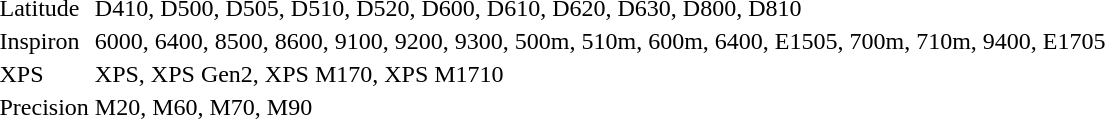<table class="sortable">
<tr>
<td>Latitude</td>
<td>D410, D500, D505, D510, D520, D600, D610, D620, D630, D800, D810</td>
</tr>
<tr>
<td>Inspiron</td>
<td>6000, 6400, 8500, 8600, 9100, 9200, 9300, 500m, 510m, 600m, 6400, E1505, 700m, 710m, 9400, E1705</td>
</tr>
<tr>
<td>XPS</td>
<td>XPS, XPS Gen2, XPS M170, XPS M1710</td>
</tr>
<tr>
<td>Precision</td>
<td>M20, M60, M70, M90</td>
</tr>
</table>
